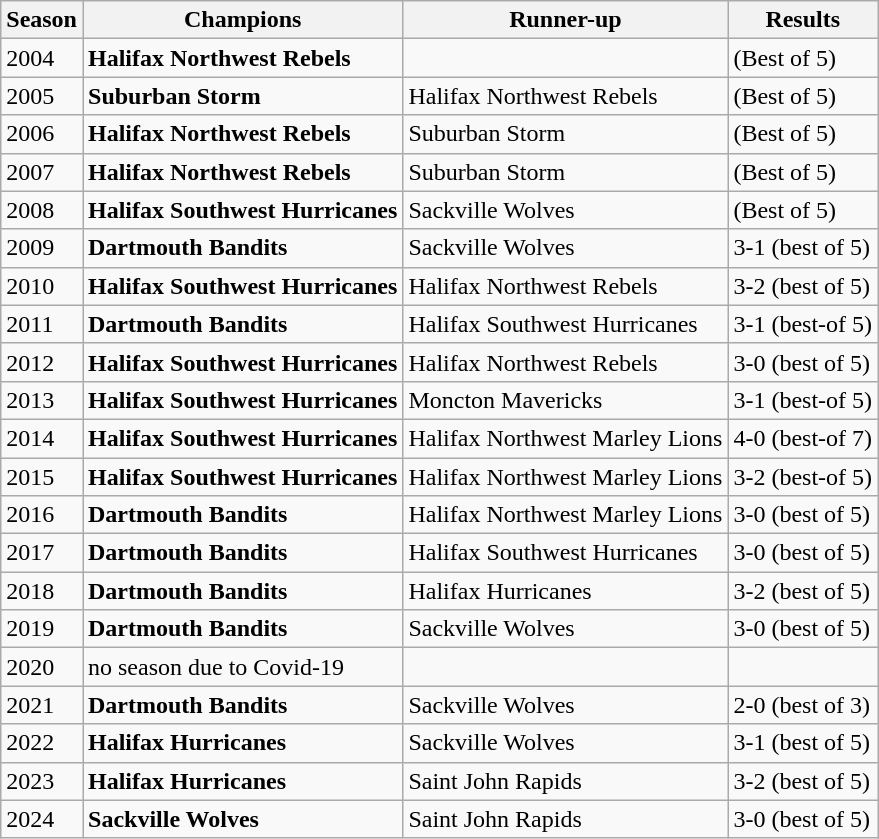<table class="wikitable">
<tr>
<th>Season</th>
<th>Champions</th>
<th>Runner-up</th>
<th>Results</th>
</tr>
<tr>
<td>2004</td>
<td><strong>Halifax Northwest Rebels</strong></td>
<td></td>
<td>(Best of 5)</td>
</tr>
<tr>
<td>2005</td>
<td><strong>Suburban Storm</strong></td>
<td>Halifax Northwest Rebels</td>
<td>(Best of 5)</td>
</tr>
<tr>
<td>2006</td>
<td><strong>Halifax Northwest Rebels</strong></td>
<td>Suburban Storm</td>
<td>(Best of 5)</td>
</tr>
<tr>
<td>2007</td>
<td><strong>Halifax Northwest Rebels</strong></td>
<td>Suburban Storm</td>
<td>(Best of 5)</td>
</tr>
<tr>
<td>2008</td>
<td><strong>Halifax Southwest Hurricanes</strong></td>
<td>Sackville Wolves</td>
<td>(Best of 5)</td>
</tr>
<tr>
<td>2009</td>
<td><strong>Dartmouth Bandits</strong></td>
<td>Sackville Wolves</td>
<td>3-1 (best of 5)</td>
</tr>
<tr>
<td>2010</td>
<td><strong>Halifax Southwest Hurricanes</strong></td>
<td>Halifax Northwest Rebels</td>
<td>3-2 (best of 5)</td>
</tr>
<tr>
<td>2011</td>
<td><strong>Dartmouth Bandits</strong></td>
<td>Halifax Southwest Hurricanes</td>
<td>3-1 (best-of 5)</td>
</tr>
<tr>
<td>2012</td>
<td><strong>Halifax Southwest Hurricanes</strong></td>
<td>Halifax Northwest Rebels</td>
<td>3-0 (best of 5)</td>
</tr>
<tr>
<td>2013</td>
<td><strong>Halifax Southwest Hurricanes</strong></td>
<td>Moncton Mavericks</td>
<td>3-1 (best-of 5)</td>
</tr>
<tr>
<td>2014</td>
<td><strong>Halifax Southwest Hurricanes</strong></td>
<td>Halifax Northwest Marley Lions</td>
<td>4-0 (best-of 7)</td>
</tr>
<tr>
<td>2015</td>
<td><strong>Halifax Southwest Hurricanes</strong></td>
<td>Halifax Northwest Marley Lions</td>
<td>3-2 (best-of 5)</td>
</tr>
<tr>
<td>2016</td>
<td><strong>Dartmouth Bandits</strong></td>
<td>Halifax Northwest Marley Lions</td>
<td>3-0 (best of 5)</td>
</tr>
<tr>
<td>2017</td>
<td><strong>Dartmouth Bandits</strong></td>
<td>Halifax Southwest Hurricanes</td>
<td>3-0 (best of 5)</td>
</tr>
<tr>
<td>2018</td>
<td><strong>Dartmouth Bandits</strong></td>
<td>Halifax Hurricanes</td>
<td>3-2 (best of 5)</td>
</tr>
<tr>
<td>2019</td>
<td><strong>Dartmouth Bandits</strong></td>
<td>Sackville Wolves</td>
<td>3-0 (best of 5)</td>
</tr>
<tr>
<td>2020</td>
<td>no season due to Covid-19</td>
<td></td>
<td></td>
</tr>
<tr>
<td>2021</td>
<td><strong>Dartmouth Bandits</strong></td>
<td>Sackville Wolves</td>
<td>2-0 (best of 3)</td>
</tr>
<tr>
<td>2022</td>
<td><strong>Halifax Hurricanes</strong></td>
<td>Sackville Wolves</td>
<td>3-1 (best of 5)</td>
</tr>
<tr>
<td>2023</td>
<td><strong>Halifax Hurricanes</strong></td>
<td>Saint John Rapids</td>
<td>3-2 (best of 5)</td>
</tr>
<tr>
<td>2024</td>
<td><strong>Sackville Wolves</strong></td>
<td>Saint John Rapids</td>
<td>3-0 (best of 5)</td>
</tr>
</table>
